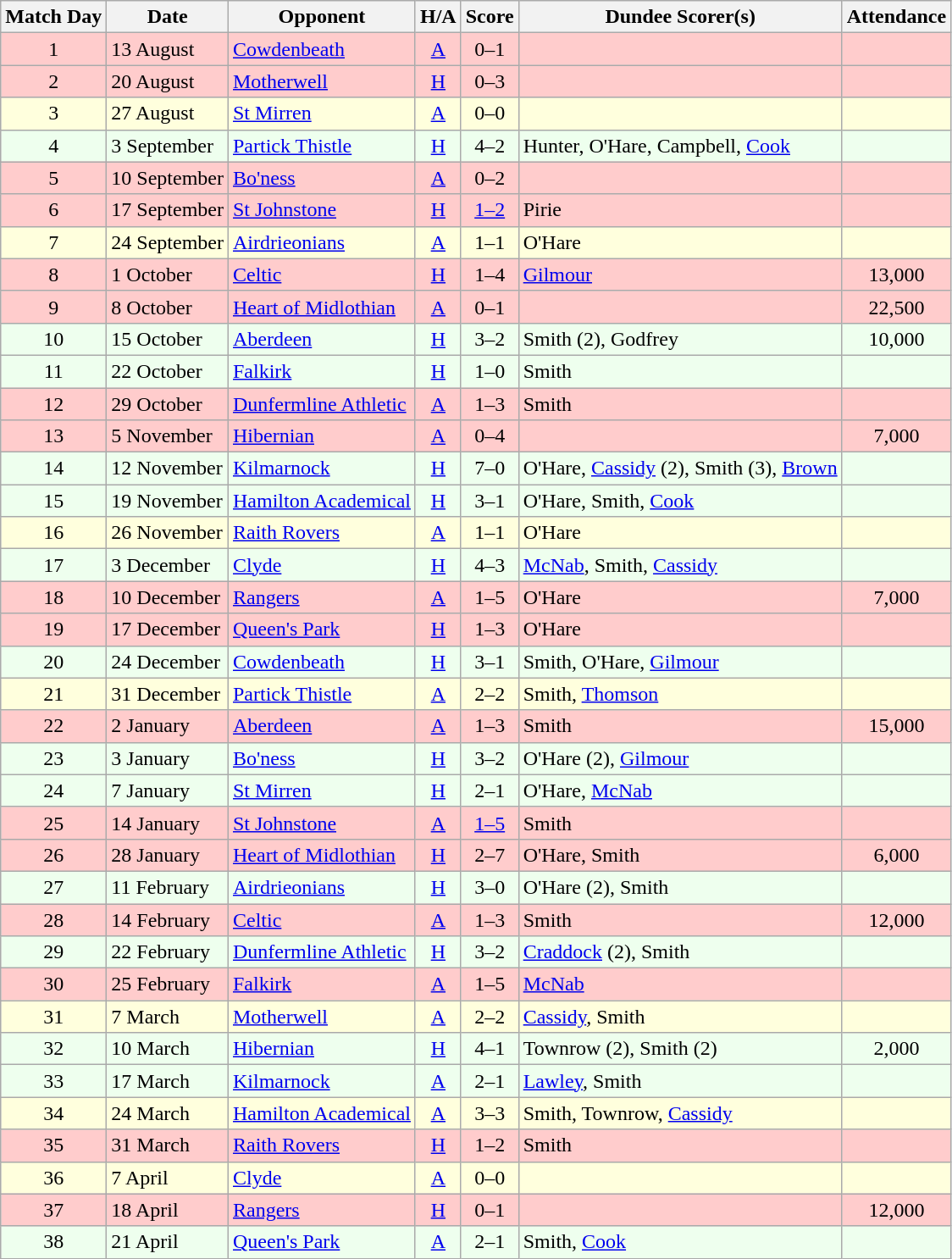<table class="wikitable" style="text-align:center">
<tr>
<th>Match Day</th>
<th>Date</th>
<th>Opponent</th>
<th>H/A</th>
<th>Score</th>
<th>Dundee Scorer(s)</th>
<th>Attendance</th>
</tr>
<tr bgcolor="#FFCCCC">
<td>1</td>
<td align="left">13 August</td>
<td align="left"><a href='#'>Cowdenbeath</a></td>
<td><a href='#'>A</a></td>
<td>0–1</td>
<td align="left"></td>
<td></td>
</tr>
<tr bgcolor="#FFCCCC">
<td>2</td>
<td align="left">20 August</td>
<td align="left"><a href='#'>Motherwell</a></td>
<td><a href='#'>H</a></td>
<td>0–3</td>
<td align="left"></td>
<td></td>
</tr>
<tr bgcolor="#FFFFDD">
<td>3</td>
<td align="left">27 August</td>
<td align="left"><a href='#'>St Mirren</a></td>
<td><a href='#'>A</a></td>
<td>0–0</td>
<td align="left"></td>
<td></td>
</tr>
<tr bgcolor="#EEFFEE">
<td>4</td>
<td align="left">3 September</td>
<td align="left"><a href='#'>Partick Thistle</a></td>
<td><a href='#'>H</a></td>
<td>4–2</td>
<td align="left">Hunter, O'Hare, Campbell, <a href='#'>Cook</a></td>
<td></td>
</tr>
<tr bgcolor="#FFCCCC">
<td>5</td>
<td align="left">10 September</td>
<td align="left"><a href='#'>Bo'ness</a></td>
<td><a href='#'>A</a></td>
<td>0–2</td>
<td align="left"></td>
<td></td>
</tr>
<tr bgcolor="#FFCCCC">
<td>6</td>
<td align="left">17 September</td>
<td align="left"><a href='#'>St Johnstone</a></td>
<td><a href='#'>H</a></td>
<td><a href='#'>1–2</a></td>
<td align="left">Pirie</td>
<td></td>
</tr>
<tr bgcolor="#FFFFDD">
<td>7</td>
<td align="left">24 September</td>
<td align="left"><a href='#'>Airdrieonians</a></td>
<td><a href='#'>A</a></td>
<td>1–1</td>
<td align="left">O'Hare</td>
<td></td>
</tr>
<tr bgcolor="#FFCCCC">
<td>8</td>
<td align="left">1 October</td>
<td align="left"><a href='#'>Celtic</a></td>
<td><a href='#'>H</a></td>
<td>1–4</td>
<td align="left"><a href='#'>Gilmour</a></td>
<td>13,000</td>
</tr>
<tr bgcolor="#FFCCCC">
<td>9</td>
<td align="left">8 October</td>
<td align="left"><a href='#'>Heart of Midlothian</a></td>
<td><a href='#'>A</a></td>
<td>0–1</td>
<td align="left"></td>
<td>22,500</td>
</tr>
<tr bgcolor="#EEFFEE">
<td>10</td>
<td align="left">15 October</td>
<td align="left"><a href='#'>Aberdeen</a></td>
<td><a href='#'>H</a></td>
<td>3–2</td>
<td align="left">Smith (2), Godfrey</td>
<td>10,000</td>
</tr>
<tr bgcolor="#EEFFEE">
<td>11</td>
<td align="left">22 October</td>
<td align="left"><a href='#'>Falkirk</a></td>
<td><a href='#'>H</a></td>
<td>1–0</td>
<td align="left">Smith</td>
<td></td>
</tr>
<tr bgcolor="#FFCCCC">
<td>12</td>
<td align="left">29 October</td>
<td align="left"><a href='#'>Dunfermline Athletic</a></td>
<td><a href='#'>A</a></td>
<td>1–3</td>
<td align="left">Smith</td>
<td></td>
</tr>
<tr bgcolor="#FFCCCC">
<td>13</td>
<td align="left">5 November</td>
<td align="left"><a href='#'>Hibernian</a></td>
<td><a href='#'>A</a></td>
<td>0–4</td>
<td align="left"></td>
<td>7,000</td>
</tr>
<tr bgcolor="#EEFFEE">
<td>14</td>
<td align="left">12 November</td>
<td align="left"><a href='#'>Kilmarnock</a></td>
<td><a href='#'>H</a></td>
<td>7–0</td>
<td align="left">O'Hare, <a href='#'>Cassidy</a> (2), Smith (3), <a href='#'>Brown</a></td>
<td></td>
</tr>
<tr bgcolor="#EEFFEE">
<td>15</td>
<td align="left">19 November</td>
<td align="left"><a href='#'>Hamilton Academical</a></td>
<td><a href='#'>H</a></td>
<td>3–1</td>
<td align="left">O'Hare, Smith, <a href='#'>Cook</a></td>
<td></td>
</tr>
<tr bgcolor="#FFFFDD">
<td>16</td>
<td align="left">26 November</td>
<td align="left"><a href='#'>Raith Rovers</a></td>
<td><a href='#'>A</a></td>
<td>1–1</td>
<td align="left">O'Hare</td>
<td></td>
</tr>
<tr bgcolor="#EEFFEE">
<td>17</td>
<td align="left">3 December</td>
<td align="left"><a href='#'>Clyde</a></td>
<td><a href='#'>H</a></td>
<td>4–3</td>
<td align="left"><a href='#'>McNab</a>, Smith, <a href='#'>Cassidy</a></td>
<td></td>
</tr>
<tr bgcolor="#FFCCCC">
<td>18</td>
<td align="left">10 December</td>
<td align="left"><a href='#'>Rangers</a></td>
<td><a href='#'>A</a></td>
<td>1–5</td>
<td align="left">O'Hare</td>
<td>7,000</td>
</tr>
<tr bgcolor="#FFCCCC">
<td>19</td>
<td align="left">17 December</td>
<td align="left"><a href='#'>Queen's Park</a></td>
<td><a href='#'>H</a></td>
<td>1–3</td>
<td align="left">O'Hare</td>
<td></td>
</tr>
<tr bgcolor="#EEFFEE">
<td>20</td>
<td align="left">24 December</td>
<td align="left"><a href='#'>Cowdenbeath</a></td>
<td><a href='#'>H</a></td>
<td>3–1</td>
<td align="left">Smith, O'Hare, <a href='#'>Gilmour</a></td>
<td></td>
</tr>
<tr bgcolor="#FFFFDD">
<td>21</td>
<td align="left">31 December</td>
<td align="left"><a href='#'>Partick Thistle</a></td>
<td><a href='#'>A</a></td>
<td>2–2</td>
<td align="left">Smith, <a href='#'>Thomson</a></td>
<td></td>
</tr>
<tr bgcolor="#FFCCCC">
<td>22</td>
<td align="left">2 January</td>
<td align="left"><a href='#'>Aberdeen</a></td>
<td><a href='#'>A</a></td>
<td>1–3</td>
<td align="left">Smith</td>
<td>15,000</td>
</tr>
<tr bgcolor="#EEFFEE">
<td>23</td>
<td align="left">3 January</td>
<td align="left"><a href='#'>Bo'ness</a></td>
<td><a href='#'>H</a></td>
<td>3–2</td>
<td align="left">O'Hare (2), <a href='#'>Gilmour</a></td>
<td></td>
</tr>
<tr bgcolor="#EEFFEE">
<td>24</td>
<td align="left">7 January</td>
<td align="left"><a href='#'>St Mirren</a></td>
<td><a href='#'>H</a></td>
<td>2–1</td>
<td align="left">O'Hare, <a href='#'>McNab</a></td>
<td></td>
</tr>
<tr bgcolor="#FFCCCC">
<td>25</td>
<td align="left">14 January</td>
<td align="left"><a href='#'>St Johnstone</a></td>
<td><a href='#'>A</a></td>
<td><a href='#'>1–5</a></td>
<td align="left">Smith</td>
<td></td>
</tr>
<tr bgcolor="#FFCCCC">
<td>26</td>
<td align="left">28 January</td>
<td align="left"><a href='#'>Heart of Midlothian</a></td>
<td><a href='#'>H</a></td>
<td>2–7</td>
<td align="left">O'Hare, Smith</td>
<td>6,000</td>
</tr>
<tr bgcolor="#EEFFEE">
<td>27</td>
<td align="left">11 February</td>
<td align="left"><a href='#'>Airdrieonians</a></td>
<td><a href='#'>H</a></td>
<td>3–0</td>
<td align="left">O'Hare (2), Smith</td>
<td></td>
</tr>
<tr bgcolor="#FFCCCC">
<td>28</td>
<td align="left">14 February</td>
<td align="left"><a href='#'>Celtic</a></td>
<td><a href='#'>A</a></td>
<td>1–3</td>
<td align="left">Smith</td>
<td>12,000</td>
</tr>
<tr bgcolor="#EEFFEE">
<td>29</td>
<td align="left">22 February</td>
<td align="left"><a href='#'>Dunfermline Athletic</a></td>
<td><a href='#'>H</a></td>
<td>3–2</td>
<td align="left"><a href='#'>Craddock</a> (2), Smith</td>
<td></td>
</tr>
<tr bgcolor="#FFCCCC">
<td>30</td>
<td align="left">25 February</td>
<td align="left"><a href='#'>Falkirk</a></td>
<td><a href='#'>A</a></td>
<td>1–5</td>
<td align="left"><a href='#'>McNab</a></td>
<td></td>
</tr>
<tr bgcolor="#FFFFDD">
<td>31</td>
<td align="left">7 March</td>
<td align="left"><a href='#'>Motherwell</a></td>
<td><a href='#'>A</a></td>
<td>2–2</td>
<td align="left"><a href='#'>Cassidy</a>, Smith</td>
<td></td>
</tr>
<tr bgcolor="#EEFFEE">
<td>32</td>
<td align="left">10 March</td>
<td align="left"><a href='#'>Hibernian</a></td>
<td><a href='#'>H</a></td>
<td>4–1</td>
<td align="left">Townrow (2), Smith (2)</td>
<td>2,000</td>
</tr>
<tr bgcolor="#EEFFEE">
<td>33</td>
<td align="left">17 March</td>
<td align="left"><a href='#'>Kilmarnock</a></td>
<td><a href='#'>A</a></td>
<td>2–1</td>
<td align="left"><a href='#'>Lawley</a>, Smith</td>
<td></td>
</tr>
<tr bgcolor="#FFFFDD">
<td>34</td>
<td align="left">24 March</td>
<td align="left"><a href='#'>Hamilton Academical</a></td>
<td><a href='#'>A</a></td>
<td>3–3</td>
<td align="left">Smith, Townrow, <a href='#'>Cassidy</a></td>
<td></td>
</tr>
<tr bgcolor="#FFCCCC">
<td>35</td>
<td align="left">31 March</td>
<td align="left"><a href='#'>Raith Rovers</a></td>
<td><a href='#'>H</a></td>
<td>1–2</td>
<td align="left">Smith</td>
<td></td>
</tr>
<tr bgcolor="#FFFFDD">
<td>36</td>
<td align="left">7 April</td>
<td align="left"><a href='#'>Clyde</a></td>
<td><a href='#'>A</a></td>
<td>0–0</td>
<td align="left"></td>
<td></td>
</tr>
<tr bgcolor="#FFCCCC">
<td>37</td>
<td align="left">18 April</td>
<td align="left"><a href='#'>Rangers</a></td>
<td><a href='#'>H</a></td>
<td>0–1</td>
<td align="left"></td>
<td>12,000</td>
</tr>
<tr bgcolor="#EEFFEE">
<td>38</td>
<td align="left">21 April</td>
<td align="left"><a href='#'>Queen's Park</a></td>
<td><a href='#'>A</a></td>
<td>2–1</td>
<td align="left">Smith, <a href='#'>Cook</a></td>
<td></td>
</tr>
</table>
